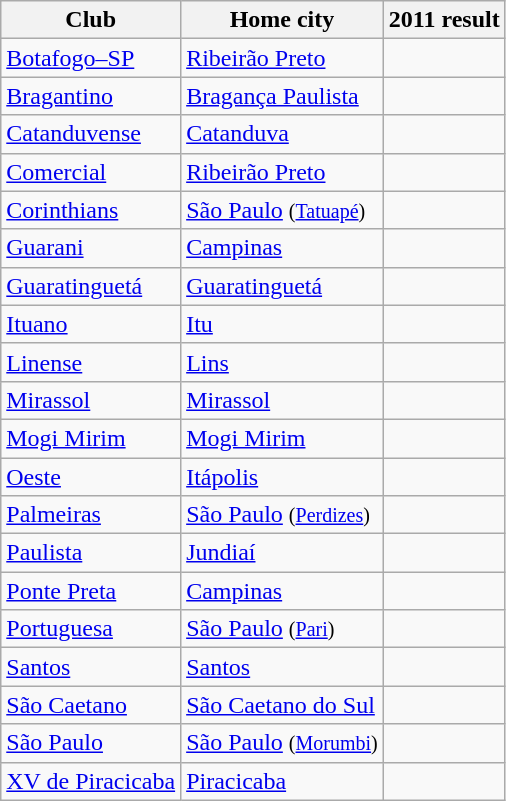<table class="wikitable sortable">
<tr>
<th>Club</th>
<th>Home city</th>
<th>2011 result</th>
</tr>
<tr>
<td><a href='#'>Botafogo–SP</a></td>
<td><a href='#'>Ribeirão Preto</a></td>
<td></td>
</tr>
<tr>
<td><a href='#'>Bragantino</a></td>
<td><a href='#'>Bragança Paulista</a></td>
<td></td>
</tr>
<tr>
<td><a href='#'>Catanduvense</a></td>
<td><a href='#'>Catanduva</a></td>
<td></td>
</tr>
<tr>
<td><a href='#'>Comercial</a></td>
<td><a href='#'>Ribeirão Preto</a></td>
<td></td>
</tr>
<tr>
<td><a href='#'>Corinthians</a></td>
<td><a href='#'>São Paulo</a> <small>(<a href='#'>Tatuapé</a>)</small></td>
<td></td>
</tr>
<tr>
<td><a href='#'>Guarani</a></td>
<td><a href='#'>Campinas</a></td>
<td></td>
</tr>
<tr>
<td><a href='#'>Guaratinguetá</a></td>
<td><a href='#'>Guaratinguetá</a></td>
<td></td>
</tr>
<tr>
<td><a href='#'>Ituano</a></td>
<td><a href='#'>Itu</a></td>
<td></td>
</tr>
<tr>
<td><a href='#'>Linense</a></td>
<td><a href='#'>Lins</a></td>
<td></td>
</tr>
<tr>
<td><a href='#'>Mirassol</a></td>
<td><a href='#'>Mirassol</a></td>
<td></td>
</tr>
<tr>
<td><a href='#'>Mogi Mirim</a></td>
<td><a href='#'>Mogi Mirim</a></td>
<td></td>
</tr>
<tr>
<td><a href='#'>Oeste</a></td>
<td><a href='#'>Itápolis</a></td>
<td></td>
</tr>
<tr>
<td><a href='#'>Palmeiras</a></td>
<td><a href='#'>São Paulo</a> <small>(<a href='#'>Perdizes</a>)</small></td>
<td></td>
</tr>
<tr>
<td><a href='#'>Paulista</a></td>
<td><a href='#'>Jundiaí</a></td>
<td></td>
</tr>
<tr>
<td><a href='#'>Ponte Preta</a></td>
<td><a href='#'>Campinas</a></td>
<td></td>
</tr>
<tr>
<td><a href='#'>Portuguesa</a></td>
<td><a href='#'>São Paulo</a> <small>(<a href='#'>Pari</a>)</small></td>
<td></td>
</tr>
<tr>
<td><a href='#'>Santos</a></td>
<td><a href='#'>Santos</a></td>
<td></td>
</tr>
<tr>
<td><a href='#'>São Caetano</a></td>
<td><a href='#'>São Caetano do Sul</a></td>
<td></td>
</tr>
<tr>
<td><a href='#'>São Paulo</a></td>
<td><a href='#'>São Paulo</a> <small>(<a href='#'>Morumbi</a>)</small></td>
<td></td>
</tr>
<tr>
<td><a href='#'>XV de Piracicaba</a></td>
<td><a href='#'>Piracicaba</a></td>
<td></td>
</tr>
</table>
